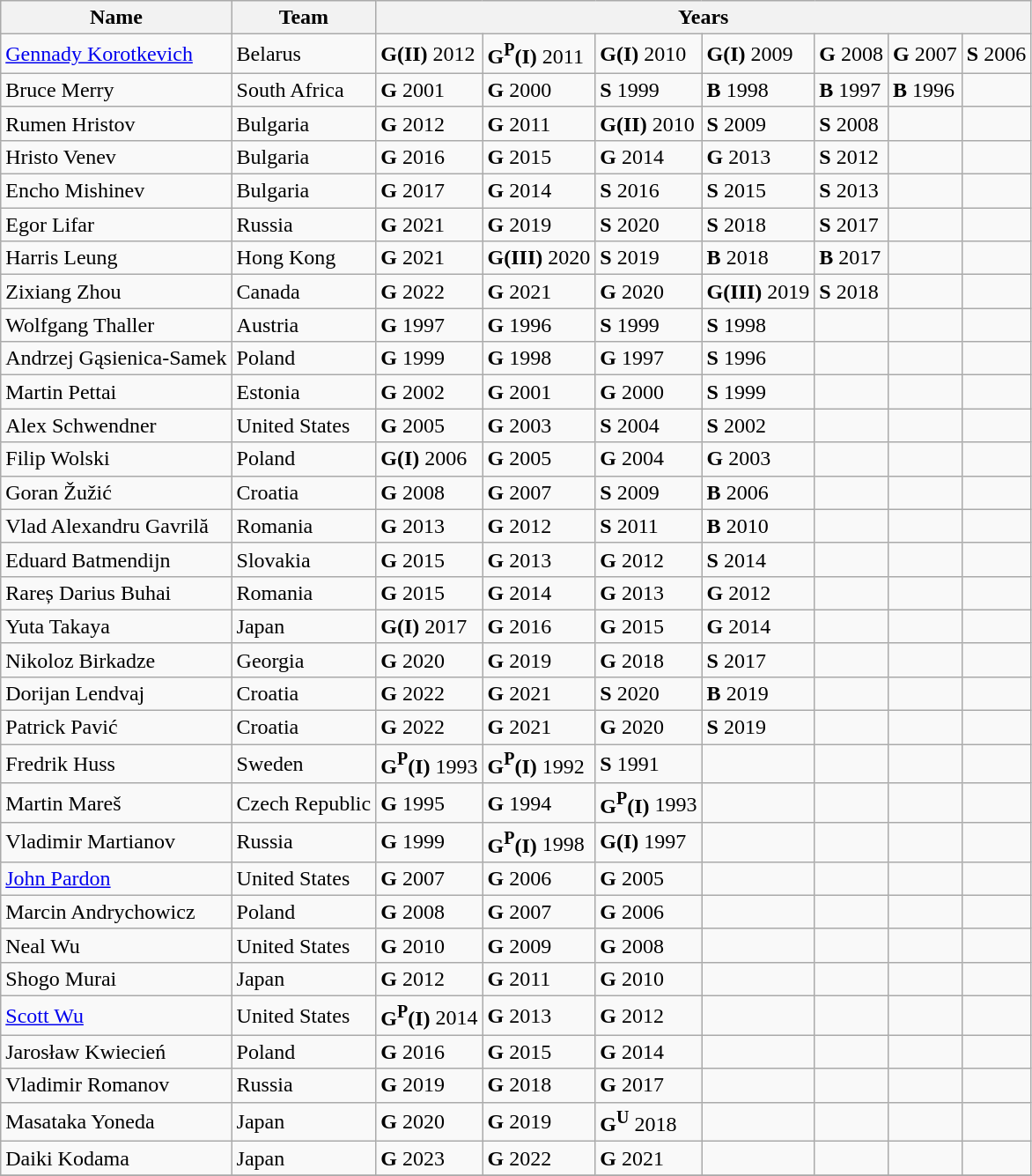<table class="wikitable" style="margin:auto" align="left">
<tr>
<th>Name</th>
<th>Team</th>
<th colspan=7>Years</th>
</tr>
<tr>
<td><a href='#'>Gennady Korotkevich</a></td>
<td>Belarus</td>
<td><strong>G(II)</strong> 2012</td>
<td><strong>G<sup>P</sup>(I)</strong> 2011</td>
<td><strong>G(I)</strong> 2010</td>
<td><strong>G(I)</strong> 2009</td>
<td><strong>G</strong> 2008</td>
<td><strong>G</strong> 2007</td>
<td><strong>S</strong> 2006</td>
</tr>
<tr>
<td>Bruce Merry</td>
<td>South Africa</td>
<td><strong>G</strong> 2001</td>
<td><strong>G</strong> 2000</td>
<td><strong>S</strong> 1999</td>
<td><strong>B</strong> 1998</td>
<td><strong>B</strong> 1997</td>
<td><strong>B</strong> 1996</td>
<td></td>
</tr>
<tr>
<td>Rumen Hristov</td>
<td>Bulgaria</td>
<td><strong>G</strong> 2012</td>
<td><strong>G</strong> 2011</td>
<td><strong>G(II)</strong> 2010</td>
<td><strong>S</strong> 2009</td>
<td><strong>S</strong> 2008</td>
<td></td>
<td></td>
</tr>
<tr>
<td>Hristo Venev</td>
<td>Bulgaria</td>
<td><strong>G</strong> 2016</td>
<td><strong>G</strong> 2015</td>
<td><strong>G</strong> 2014</td>
<td><strong>G</strong> 2013</td>
<td><strong>S</strong> 2012</td>
<td></td>
<td></td>
</tr>
<tr>
<td>Encho Mishinev</td>
<td>Bulgaria</td>
<td><strong>G</strong> 2017</td>
<td><strong>G</strong> 2014</td>
<td><strong>S</strong> 2016</td>
<td><strong>S</strong> 2015</td>
<td><strong>S</strong> 2013</td>
<td></td>
<td></td>
</tr>
<tr>
<td>Egor Lifar</td>
<td>Russia</td>
<td><strong>G</strong> 2021</td>
<td><strong>G</strong> 2019</td>
<td><strong>S</strong> 2020</td>
<td><strong>S</strong> 2018</td>
<td><strong>S</strong> 2017</td>
<td></td>
<td></td>
</tr>
<tr>
<td>Harris Leung</td>
<td>Hong Kong</td>
<td><strong>G</strong> 2021</td>
<td><strong>G(III)</strong> 2020</td>
<td><strong>S</strong> 2019</td>
<td><strong>B</strong> 2018</td>
<td><strong>B</strong> 2017</td>
<td></td>
<td></td>
</tr>
<tr>
<td>Zixiang Zhou</td>
<td>Canada</td>
<td><strong>G</strong> 2022</td>
<td><strong>G</strong> 2021</td>
<td><strong>G</strong> 2020</td>
<td><strong>G(III)</strong> 2019</td>
<td><strong>S</strong> 2018</td>
<td></td>
<td></td>
</tr>
<tr>
<td>Wolfgang Thaller</td>
<td>Austria</td>
<td><strong>G</strong> 1997</td>
<td><strong>G</strong> 1996</td>
<td><strong>S</strong> 1999</td>
<td><strong>S</strong> 1998</td>
<td></td>
<td></td>
<td></td>
</tr>
<tr>
<td>Andrzej Gąsienica-Samek</td>
<td>Poland</td>
<td><strong>G</strong> 1999</td>
<td><strong>G</strong> 1998</td>
<td><strong>G</strong> 1997</td>
<td><strong>S</strong> 1996</td>
<td></td>
<td></td>
<td></td>
</tr>
<tr>
<td>Martin Pettai</td>
<td>Estonia</td>
<td><strong>G</strong> 2002</td>
<td><strong>G</strong> 2001</td>
<td><strong>G</strong> 2000</td>
<td><strong>S</strong> 1999</td>
<td></td>
<td></td>
<td></td>
</tr>
<tr>
<td>Alex Schwendner</td>
<td>United States</td>
<td><strong>G</strong> 2005</td>
<td><strong>G</strong> 2003</td>
<td><strong>S</strong> 2004</td>
<td><strong>S</strong> 2002</td>
<td></td>
<td></td>
<td></td>
</tr>
<tr>
<td>Filip Wolski</td>
<td>Poland</td>
<td><strong>G(I)</strong> 2006</td>
<td><strong>G</strong> 2005</td>
<td><strong>G</strong> 2004</td>
<td><strong>G</strong> 2003</td>
<td></td>
<td></td>
<td></td>
</tr>
<tr>
<td>Goran Žužić</td>
<td>Croatia</td>
<td><strong>G</strong> 2008</td>
<td><strong>G</strong> 2007</td>
<td><strong>S</strong> 2009</td>
<td><strong>B</strong> 2006</td>
<td></td>
<td></td>
<td></td>
</tr>
<tr>
<td>Vlad Alexandru Gavrilă</td>
<td>Romania</td>
<td><strong>G</strong> 2013</td>
<td><strong>G</strong> 2012</td>
<td><strong>S</strong> 2011</td>
<td><strong>B</strong> 2010</td>
<td></td>
<td></td>
<td></td>
</tr>
<tr>
<td>Eduard Batmendijn</td>
<td>Slovakia</td>
<td><strong>G</strong> 2015</td>
<td><strong>G</strong> 2013</td>
<td><strong>G</strong> 2012</td>
<td><strong>S</strong> 2014</td>
<td></td>
<td></td>
<td></td>
</tr>
<tr>
<td>Rareș Darius Buhai</td>
<td>Romania</td>
<td><strong>G</strong> 2015</td>
<td><strong>G</strong> 2014</td>
<td><strong>G</strong> 2013</td>
<td><strong>G</strong> 2012</td>
<td></td>
<td></td>
<td></td>
</tr>
<tr>
<td>Yuta Takaya</td>
<td>Japan</td>
<td><strong>G(I)</strong> 2017</td>
<td><strong>G</strong> 2016</td>
<td><strong>G</strong> 2015</td>
<td><strong>G</strong> 2014</td>
<td></td>
<td></td>
<td></td>
</tr>
<tr>
<td>Nikoloz Birkadze</td>
<td>Georgia</td>
<td><strong>G</strong> 2020</td>
<td><strong>G</strong> 2019</td>
<td><strong>G</strong> 2018</td>
<td><strong>S</strong> 2017</td>
<td></td>
<td></td>
<td></td>
</tr>
<tr>
<td>Dorijan Lendvaj</td>
<td>Croatia</td>
<td><strong>G</strong> 2022</td>
<td><strong>G</strong> 2021</td>
<td><strong>S</strong> 2020</td>
<td><strong>B</strong> 2019</td>
<td></td>
<td></td>
<td></td>
</tr>
<tr>
<td>Patrick Pavić</td>
<td>Croatia</td>
<td><strong>G</strong> 2022</td>
<td><strong>G</strong> 2021</td>
<td><strong>G</strong> 2020</td>
<td><strong>S</strong> 2019</td>
<td></td>
<td></td>
<td></td>
</tr>
<tr>
<td>Fredrik Huss</td>
<td>Sweden</td>
<td><strong>G<sup>P</sup>(I)</strong> 1993</td>
<td><strong>G<sup>P</sup>(I)</strong> 1992</td>
<td><strong>S</strong> 1991</td>
<td></td>
<td></td>
<td></td>
<td></td>
</tr>
<tr>
<td>Martin Mareš</td>
<td>Czech Republic</td>
<td><strong>G</strong> 1995</td>
<td><strong>G</strong> 1994</td>
<td><strong>G<sup>P</sup>(I)</strong> 1993</td>
<td></td>
<td></td>
<td></td>
<td></td>
</tr>
<tr>
<td>Vladimir Martianov</td>
<td>Russia</td>
<td><strong>G</strong> 1999</td>
<td><strong>G<sup>P</sup>(I)</strong> 1998</td>
<td><strong>G(I)</strong> 1997</td>
<td></td>
<td></td>
<td></td>
<td></td>
</tr>
<tr>
<td><a href='#'>John Pardon</a></td>
<td>United States</td>
<td><strong>G</strong> 2007</td>
<td><strong>G</strong> 2006</td>
<td><strong>G</strong> 2005</td>
<td></td>
<td></td>
<td></td>
<td></td>
</tr>
<tr>
<td>Marcin Andrychowicz</td>
<td>Poland</td>
<td><strong>G</strong> 2008</td>
<td><strong>G</strong> 2007</td>
<td><strong>G</strong> 2006</td>
<td></td>
<td></td>
<td></td>
<td></td>
</tr>
<tr>
<td>Neal Wu</td>
<td>United States</td>
<td><strong>G</strong> 2010</td>
<td><strong>G</strong> 2009</td>
<td><strong>G</strong> 2008</td>
<td></td>
<td></td>
<td></td>
<td></td>
</tr>
<tr>
<td>Shogo Murai</td>
<td>Japan</td>
<td><strong>G</strong> 2012</td>
<td><strong>G</strong> 2011</td>
<td><strong>G</strong> 2010</td>
<td></td>
<td></td>
<td></td>
<td></td>
</tr>
<tr>
<td><a href='#'>Scott Wu</a></td>
<td>United States</td>
<td><strong>G<sup>P</sup>(I)</strong> 2014</td>
<td><strong>G</strong> 2013</td>
<td><strong>G</strong> 2012</td>
<td></td>
<td></td>
<td></td>
<td></td>
</tr>
<tr>
<td>Jarosław Kwiecień</td>
<td>Poland</td>
<td><strong>G</strong> 2016</td>
<td><strong>G</strong> 2015</td>
<td><strong>G</strong> 2014</td>
<td></td>
<td></td>
<td></td>
<td></td>
</tr>
<tr>
<td>Vladimir Romanov</td>
<td>Russia</td>
<td><strong>G</strong> 2019</td>
<td><strong>G</strong> 2018</td>
<td><strong>G</strong> 2017</td>
<td></td>
<td></td>
<td></td>
<td></td>
</tr>
<tr>
<td>Masataka Yoneda</td>
<td>Japan</td>
<td><strong>G</strong> 2020</td>
<td><strong>G</strong> 2019</td>
<td><strong>G<sup>U</sup></strong> 2018</td>
<td></td>
<td></td>
<td></td>
<td></td>
</tr>
<tr>
<td>Daiki Kodama</td>
<td>Japan</td>
<td><strong>G</strong> 2023</td>
<td><strong>G</strong> 2022</td>
<td><strong>G</strong> 2021</td>
<td></td>
<td></td>
<td></td>
<td></td>
</tr>
<tr>
</tr>
</table>
